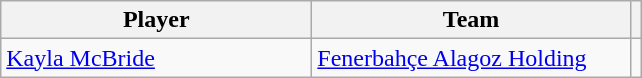<table class="wikitable" style="text-align: center;">
<tr>
<th style="width:200px;">Player</th>
<th style="width:205px;">Team</th>
<th></th>
</tr>
<tr>
<td align=left> <a href='#'>Kayla McBride</a></td>
<td align=left> <a href='#'>Fenerbahçe Alagoz Holding</a></td>
<td></td>
</tr>
</table>
